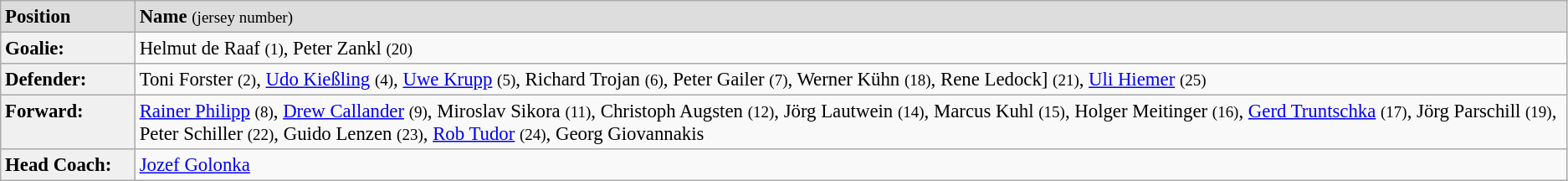<table class="wikitable" style="font-size: 95%;">
<tr bgcolor="#dddddd">
<td width="100" valign="top"><strong>Position</strong></td>
<td><strong>Name</strong> <small>(jersey number)</small></td>
</tr>
<tr>
<td width="100" valign="top" bgcolor="#f0f0f0"><strong>Goalie:</strong></td>
<td>Helmut de Raaf <small>(1)</small>, Peter Zankl <small>(20)</small></td>
</tr>
<tr>
<td width="100" valign="top" bgcolor="#f0f0f0"><strong>Defender:</strong></td>
<td>Toni Forster <small>(2)</small>, <a href='#'>Udo Kießling</a> <small>(4)</small>, <a href='#'>Uwe Krupp</a> <small>(5)</small>, Richard Trojan <small>(6)</small>, Peter Gailer <small>(7)</small>, Werner Kühn <small>(18)</small>, Rene Ledock] <small>(21)</small>, <a href='#'>Uli Hiemer</a> <small>(25)</small></td>
</tr>
<tr>
<td width="100" valign="top" bgcolor="#f0f0f0"><strong>Forward:</strong></td>
<td><a href='#'>Rainer Philipp</a> <small>(8)</small>, <a href='#'>Drew Callander</a> <small>(9)</small>, Miroslav Sikora <small>(11)</small>, Christoph Augsten <small>(12)</small>, Jörg Lautwein <small>(14)</small>, Marcus Kuhl <small>(15)</small>, Holger Meitinger <small>(16)</small>, <a href='#'>Gerd Truntschka</a> <small>(17)</small>, Jörg Parschill <small>(19)</small>, Peter Schiller <small>(22)</small>, Guido Lenzen <small>(23)</small>, <a href='#'>Rob Tudor</a> <small>(24)</small>, Georg Giovannakis</td>
</tr>
<tr>
<td width="100" valign="top" bgcolor="#f0f0f0"><strong>Head Coach:</strong></td>
<td><a href='#'>Jozef Golonka</a></td>
</tr>
</table>
